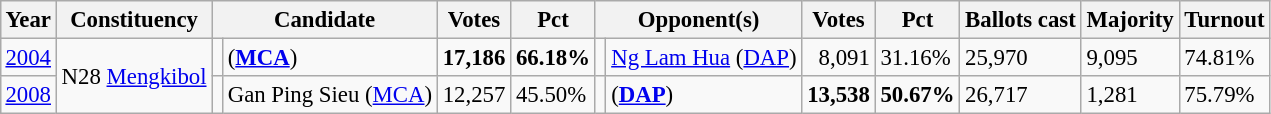<table class="wikitable" style="margin:0.5em ; font-size:95%">
<tr>
<th>Year</th>
<th>Constituency</th>
<th colspan=2>Candidate</th>
<th>Votes</th>
<th>Pct</th>
<th colspan=2>Opponent(s)</th>
<th>Votes</th>
<th>Pct</th>
<th>Ballots cast</th>
<th>Majority</th>
<th>Turnout</th>
</tr>
<tr>
<td><a href='#'>2004</a></td>
<td rowspan="2">N28 <a href='#'>Mengkibol</a></td>
<td></td>
<td> (<a href='#'><strong>MCA</strong></a>)</td>
<td align="right"><strong>17,186</strong></td>
<td><strong>66.18%</strong></td>
<td></td>
<td><a href='#'>Ng Lam Hua</a> (<a href='#'>DAP</a>)</td>
<td align="right">8,091</td>
<td>31.16%</td>
<td>25,970</td>
<td>9,095</td>
<td>74.81%</td>
</tr>
<tr>
<td><a href='#'>2008</a></td>
<td></td>
<td>Gan Ping Sieu (<a href='#'>MCA</a>)</td>
<td align="right">12,257</td>
<td>45.50%</td>
<td></td>
<td> (<a href='#'><strong>DAP</strong></a>)</td>
<td align="right"><strong>13,538</strong></td>
<td><strong>50.67%</strong></td>
<td>26,717</td>
<td>1,281</td>
<td>75.79%</td>
</tr>
</table>
